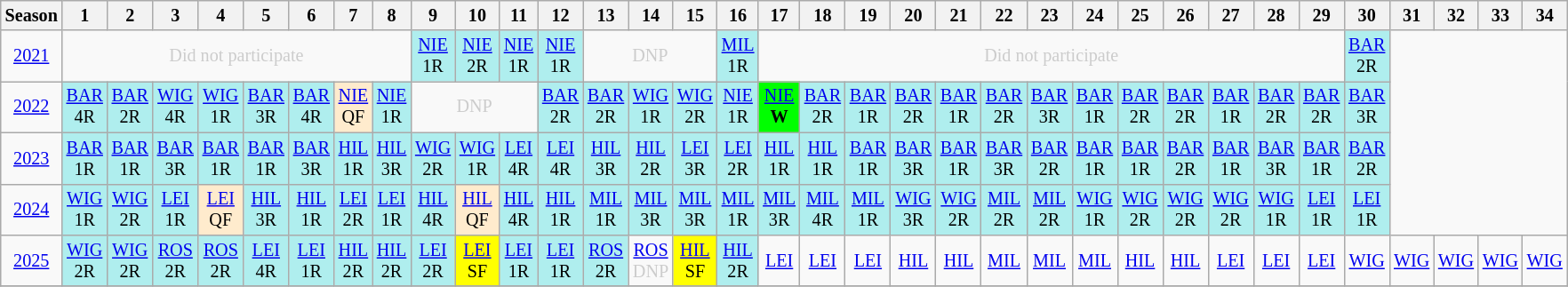<table class="wikitable" style="width:28%; margin:0; font-size:84%">
<tr>
<th>Season</th>
<th>1</th>
<th>2</th>
<th>3</th>
<th>4</th>
<th>5</th>
<th>6</th>
<th>7</th>
<th>8</th>
<th>9</th>
<th>10</th>
<th>11</th>
<th>12</th>
<th>13</th>
<th>14</th>
<th>15</th>
<th>16</th>
<th>17</th>
<th>18</th>
<th>19</th>
<th>20</th>
<th>21</th>
<th>22</th>
<th>23</th>
<th>24</th>
<th>25</th>
<th>26</th>
<th>27</th>
<th>28</th>
<th>29</th>
<th>30</th>
<th>31</th>
<th>32</th>
<th>33</th>
<th>34</th>
</tr>
<tr>
<td style="text-align:center; "background:#efefef;"><a href='#'>2021</a></td>
<td colspan="8" style="text-align:center; color:#ccc;">Did not participate</td>
<td style="text-align:center; background:#afeeee;"><a href='#'>NIE</a><br>1R</td>
<td style="text-align:center; background:#afeeee;"><a href='#'>NIE</a><br>2R</td>
<td style="text-align:center; background:#afeeee;"><a href='#'>NIE</a><br>1R</td>
<td style="text-align:center; background:#afeeee;"><a href='#'>NIE</a><br>1R</td>
<td colspan="3" style="text-align:center; color:#ccc;">DNP</td>
<td style="text-align:center; background:#afeeee;"><a href='#'>MIL</a><br>1R</td>
<td colspan="13" style="text-align:center; color:#ccc;">Did not participate</td>
<td style="text-align:center; background:#afeeee;"><a href='#'>BAR</a><br>2R</td>
</tr>
<tr>
<td style="text-align:center;" background:#efefef;"><a href='#'>2022</a></td>
<td style="text-align:center; background:#afeeee;"><a href='#'>BAR</a><br>4R</td>
<td style="text-align:center; background:#afeeee;"><a href='#'>BAR</a><br>2R</td>
<td style="text-align:center; background:#afeeee;"><a href='#'>WIG</a><br>4R</td>
<td style="text-align:center; background:#afeeee;"><a href='#'>WIG</a><br>1R</td>
<td style="text-align:center; background:#afeeee;"><a href='#'>BAR</a><br>3R</td>
<td style="text-align:center; background:#afeeee;"><a href='#'>BAR</a><br>4R</td>
<td style="text-align:center; background:#ffebcd;"><a href='#'>NIE</a><br>QF</td>
<td style="text-align:center; background:#afeeee;"><a href='#'>NIE</a><br>1R</td>
<td colspan="3" style="text-align:center; color:#ccc;">DNP</td>
<td style="text-align:center; background:#afeeee;"><a href='#'>BAR</a><br>2R</td>
<td style="text-align:center; background:#afeeee;"><a href='#'>BAR</a><br>2R</td>
<td style="text-align:center; background:#afeeee;"><a href='#'>WIG</a><br>1R</td>
<td style="text-align:center; background:#afeeee;"><a href='#'>WIG</a><br>2R</td>
<td style="text-align:center; background:#afeeee;"><a href='#'>NIE</a><br>1R</td>
<td style="text-align:center; background:lime;"><a href='#'>NIE</a><br><strong>W</strong></td>
<td style="text-align:center; background:#afeeee;"><a href='#'>BAR</a><br>2R</td>
<td style="text-align:center; background:#afeeee;"><a href='#'>BAR</a><br>1R</td>
<td style="text-align:center; background:#afeeee;"><a href='#'>BAR</a><br>2R</td>
<td style="text-align:center; background:#afeeee;"><a href='#'>BAR</a><br>1R</td>
<td style="text-align:center; background:#afeeee;"><a href='#'>BAR</a><br>2R</td>
<td style="text-align:center; background:#afeeee;"><a href='#'>BAR</a><br>3R</td>
<td style="text-align:center; background:#afeeee;"><a href='#'>BAR</a><br>1R</td>
<td style="text-align:center; background:#afeeee;"><a href='#'>BAR</a><br>2R</td>
<td style="text-align:center; background:#afeeee;"><a href='#'>BAR</a><br>2R</td>
<td style="text-align:center; background:#afeeee;"><a href='#'>BAR</a><br>1R</td>
<td style="text-align:center; background:#afeeee;"><a href='#'>BAR</a><br>2R</td>
<td style="text-align:center; background:#afeeee;"><a href='#'>BAR</a><br>2R</td>
<td style="text-align:center; background:#afeeee;"><a href='#'>BAR</a><br>3R</td>
</tr>
<tr>
<td style="text-align:center;"background:#efefef;"><a href='#'>2023</a></td>
<td style="text-align:center; background:#afeeee;"><a href='#'>BAR</a><br>1R</td>
<td style="text-align:center; background:#afeeee;"><a href='#'>BAR</a><br>1R</td>
<td style="text-align:center; background:#afeeee;"><a href='#'>BAR</a><br>3R</td>
<td style="text-align:center; background:#afeeee;"><a href='#'>BAR</a><br>1R</td>
<td style="text-align:center; background:#afeeee;"><a href='#'>BAR</a><br>1R</td>
<td style="text-align:center; background:#afeeee;"><a href='#'>BAR</a><br>3R</td>
<td style="text-align:center; background:#afeeee;"><a href='#'>HIL</a><br>1R</td>
<td style="text-align:center; background:#afeeee;"><a href='#'>HIL</a><br>3R</td>
<td style="text-align:center; background:#afeeee;"><a href='#'>WIG</a><br>2R</td>
<td style="text-align:center; background:#afeeee;"><a href='#'>WIG</a><br>1R</td>
<td style="text-align:center; background:#afeeee;"><a href='#'>LEI</a><br>4R</td>
<td style="text-align:center; background:#afeeee;"><a href='#'>LEI</a><br>4R</td>
<td style="text-align:center; background:#afeeee;"><a href='#'>HIL</a><br>3R</td>
<td style="text-align:center; background:#afeeee;"><a href='#'>HIL</a><br>2R</td>
<td style="text-align:center; background:#afeeee;"><a href='#'>LEI</a><br>3R</td>
<td style="text-align:center; background:#afeeee;"><a href='#'>LEI</a><br>2R</td>
<td style="text-align:center; background:#afeeee;"><a href='#'>HIL</a><br>1R</td>
<td style="text-align:center; background:#afeeee;"><a href='#'>HIL</a><br>1R</td>
<td style="text-align:center; background:#afeeee;"><a href='#'>BAR</a><br>1R</td>
<td style="text-align:center; background:#afeeee;"><a href='#'>BAR</a><br>3R</td>
<td style="text-align:center; background:#afeeee;"><a href='#'>BAR</a><br>1R</td>
<td style="text-align:center; background:#afeeee;"><a href='#'>BAR</a><br>3R</td>
<td style="text-align:center; background:#afeeee;"><a href='#'>BAR</a><br>2R</td>
<td style="text-align:center; background:#afeeee;"><a href='#'>BAR</a><br>1R</td>
<td style="text-align:center; background:#afeeee;"><a href='#'>BAR</a><br>1R</td>
<td style="text-align:center; background:#afeeee;"><a href='#'>BAR</a><br>2R</td>
<td style="text-align:center; background:#afeeee;"><a href='#'>BAR</a><br>1R</td>
<td style="text-align:center; background:#afeeee;"><a href='#'>BAR</a><br>3R</td>
<td style="text-align:center; background:#afeeee;"><a href='#'>BAR</a><br>1R</td>
<td style="text-align:center; background:#afeeee;"><a href='#'>BAR</a><br>2R</td>
</tr>
<tr>
<td style="text-align:center;"background:#efefef;"><a href='#'>2024</a></td>
<td style="text-align:center; background:#afeeee;"><a href='#'>WIG</a><br>1R</td>
<td style="text-align:center; background:#afeeee;"><a href='#'>WIG</a><br>2R</td>
<td style="text-align:center; background:#afeeee;"><a href='#'>LEI</a><br>1R</td>
<td style="text-align:center; background:#ffebcd;"><a href='#'>LEI</a><br>QF</td>
<td style="text-align:center; background:#afeeee;"><a href='#'>HIL</a><br>3R</td>
<td style="text-align:center; background:#afeeee;"><a href='#'>HIL</a><br>1R</td>
<td style="text-align:center; background:#afeeee;"><a href='#'>LEI</a><br>2R</td>
<td style="text-align:center; background:#afeeee;"><a href='#'>LEI</a><br>1R</td>
<td style="text-align:center; background:#afeeee;"><a href='#'>HIL</a><br>4R</td>
<td style="text-align:center; background:#ffebcd;"><a href='#'>HIL</a><br>QF</td>
<td style="text-align:center; background:#afeeee;"><a href='#'>HIL</a><br>4R</td>
<td style="text-align:center; background:#afeeee;"><a href='#'>HIL</a><br>1R</td>
<td style="text-align:center; background:#afeeee;"><a href='#'>MIL</a><br>1R</td>
<td style="text-align:center; background:#afeeee;"><a href='#'>MIL</a><br>3R</td>
<td style="text-align:center; background:#afeeee;"><a href='#'>MIL</a><br>3R</td>
<td style="text-align:center; background:#afeeee;"><a href='#'>MIL</a><br>1R</td>
<td style="text-align:center; background:#afeeee;"><a href='#'>MIL</a><br>3R</td>
<td style="text-align:center; background:#afeeee;"><a href='#'>MIL</a><br>4R</td>
<td style="text-align:center; background:#afeeee;"><a href='#'>MIL</a><br>1R</td>
<td style="text-align:center; background:#afeeee;"><a href='#'>WIG</a><br>3R</td>
<td style="text-align:center; background:#afeeee;"><a href='#'>WIG</a><br>2R</td>
<td style="text-align:center; background:#afeeee;"><a href='#'>MIL</a><br>2R</td>
<td style="text-align:center; background:#afeeee;"><a href='#'>MIL</a><br>2R</td>
<td style="text-align:center; background:#afeeee;"><a href='#'>WIG</a><br>1R</td>
<td style="text-align:center; background:#afeeee;"><a href='#'>WIG</a><br>2R</td>
<td style="text-align:center; background:#afeeee;"><a href='#'>WIG</a><br>2R</td>
<td style="text-align:center; background:#afeeee;"><a href='#'>WIG</a><br>2R</td>
<td style="text-align:center; background:#afeeee;"><a href='#'>WIG</a><br>1R</td>
<td style="text-align:center; background:#afeeee;"><a href='#'>LEI</a><br>1R</td>
<td style="text-align:center; background:#afeeee;"><a href='#'>LEI</a><br>1R</td>
</tr>
<tr>
<td style="text-align:center; "background:#efefef;"><a href='#'>2025</a></td>
<td style="text-align:center; background:#afeeee;"><a href='#'>WIG</a><br>2R</td>
<td style="text-align:center; background:#afeeee;"><a href='#'>WIG</a><br>2R</td>
<td style="text-align:center; background:#afeeee;"><a href='#'>ROS</a><br>2R</td>
<td style="text-align:center; background:#afeeee;"><a href='#'>ROS</a><br>2R</td>
<td style="text-align:center; background:#afeeee;"><a href='#'>LEI</a><br>4R</td>
<td style="text-align:center; background:#afeeee;"><a href='#'>LEI</a><br>1R</td>
<td style="text-align:center; background:#afeeee;"><a href='#'>HIL</a><br>2R</td>
<td style="text-align:center; background:#afeeee;"><a href='#'>HIL</a><br>2R</td>
<td style="text-align:center; background:#afeeee;"><a href='#'>LEI</a><br>2R</td>
<td style="text-align:center; background:yellow;"><a href='#'>LEI</a><br>SF</td>
<td style="text-align:center; background:#afeeee;"><a href='#'>LEI</a><br>1R</td>
<td style="text-align:center; background:#afeeee;"><a href='#'>LEI</a><br>1R</td>
<td style="text-align:center; background:#afeeee;"><a href='#'>ROS</a><br>2R</td>
<td style="text-align:center; color:#ccc;"><a href='#'>ROS</a><br>DNP</td>
<td style="text-align:center; background:yellow;"><a href='#'>HIL</a><br>SF</td>
<td style="text-align:center; background:#afeeee;"><a href='#'>HIL</a><br>2R</td>
<td style="text-align:center; background:#;"><a href='#'>LEI</a><br></td>
<td style="text-align:center; background:#;"><a href='#'>LEI</a><br></td>
<td style="text-align:center; background:#;"><a href='#'>LEI</a><br></td>
<td style="text-align:center; background:#;"><a href='#'>HIL</a><br></td>
<td style="text-align:center; background:#;"><a href='#'>HIL</a><br></td>
<td style="text-align:center; background:#;"><a href='#'>MIL</a><br></td>
<td style="text-align:center; background:#;"><a href='#'>MIL</a><br></td>
<td style="text-align:center; background:#;"><a href='#'>MIL</a><br></td>
<td style="text-align:center; background:#;"><a href='#'>HIL</a><br></td>
<td style="text-align:center; background:#;"><a href='#'>HIL</a><br></td>
<td style="text-align:center; background:#;"><a href='#'>LEI</a><br></td>
<td style="text-align:center; background:#;"><a href='#'>LEI</a><br></td>
<td style="text-align:center; background:#;"><a href='#'>LEI</a><br></td>
<td style="text-align:center; background:#;"><a href='#'>WIG</a><br></td>
<td style="text-align:center; background:#;"><a href='#'>WIG</a><br></td>
<td style="text-align:center; background:#;"><a href='#'>WIG</a><br></td>
<td style="text-align:center; background:#;"><a href='#'>WIG</a><br></td>
<td style="text-align:center; background:#;"><a href='#'>WIG</a><br></td>
</tr>
<tr>
</tr>
</table>
